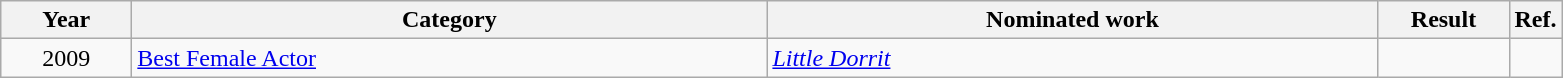<table class=wikitable>
<tr>
<th scope="col" style="width:5em;">Year</th>
<th scope="col" style="width:26em;">Category</th>
<th scope="col" style="width:25em;">Nominated work</th>
<th scope="col" style="width:5em;">Result</th>
<th>Ref.</th>
</tr>
<tr>
<td style="text-align:center;">2009</td>
<td><a href='#'>Best Female Actor</a></td>
<td><em><a href='#'>Little Dorrit</a></em></td>
<td></td>
<td></td>
</tr>
</table>
